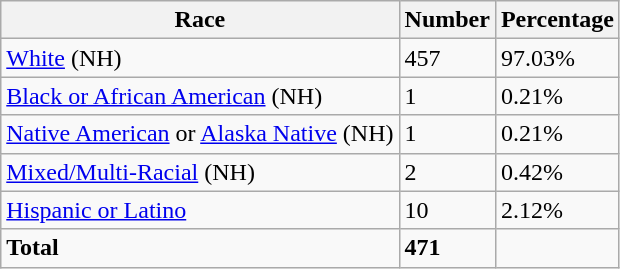<table class="wikitable">
<tr>
<th>Race</th>
<th>Number</th>
<th>Percentage</th>
</tr>
<tr>
<td><a href='#'>White</a> (NH)</td>
<td>457</td>
<td>97.03%</td>
</tr>
<tr>
<td><a href='#'>Black or African American</a> (NH)</td>
<td>1</td>
<td>0.21%</td>
</tr>
<tr>
<td><a href='#'>Native American</a> or <a href='#'>Alaska Native</a> (NH)</td>
<td>1</td>
<td>0.21%</td>
</tr>
<tr>
<td><a href='#'>Mixed/Multi-Racial</a> (NH)</td>
<td>2</td>
<td>0.42%</td>
</tr>
<tr>
<td><a href='#'>Hispanic or Latino</a></td>
<td>10</td>
<td>2.12%</td>
</tr>
<tr>
<td><strong>Total</strong></td>
<td><strong>471</strong></td>
<td></td>
</tr>
</table>
